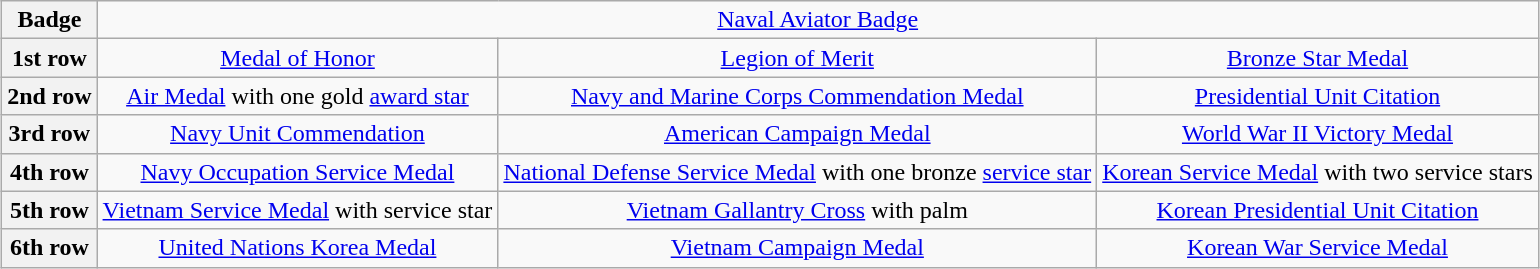<table class="wikitable" style="margin-left: auto; margin-right: auto; text-align: center;">
<tr>
<th>Badge</th>
<td colspan="3"><a href='#'>Naval Aviator Badge</a></td>
</tr>
<tr>
<th>1st row</th>
<td><a href='#'>Medal of Honor</a></td>
<td><a href='#'>Legion of Merit</a></td>
<td><a href='#'>Bronze Star Medal</a></td>
</tr>
<tr>
<th>2nd row</th>
<td><a href='#'>Air Medal</a> with one gold <a href='#'>award star</a></td>
<td><a href='#'>Navy and Marine Corps Commendation Medal</a></td>
<td><a href='#'>Presidential Unit Citation</a></td>
</tr>
<tr>
<th>3rd row</th>
<td><a href='#'>Navy Unit Commendation</a></td>
<td><a href='#'>American Campaign Medal</a></td>
<td><a href='#'>World War II Victory Medal</a></td>
</tr>
<tr>
<th>4th row</th>
<td><a href='#'>Navy Occupation Service Medal</a></td>
<td><a href='#'>National Defense Service Medal</a> with one bronze <a href='#'>service star</a></td>
<td><a href='#'>Korean Service Medal</a> with two service stars</td>
</tr>
<tr>
<th>5th row</th>
<td><a href='#'>Vietnam Service Medal</a> with service star</td>
<td><a href='#'>Vietnam Gallantry Cross</a> with palm</td>
<td><a href='#'>Korean Presidential Unit Citation</a></td>
</tr>
<tr>
<th>6th row</th>
<td><a href='#'>United Nations Korea Medal</a></td>
<td><a href='#'>Vietnam Campaign Medal</a></td>
<td><a href='#'>Korean War Service Medal</a></td>
</tr>
</table>
